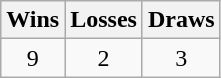<table class="wikitable">
<tr>
<th>Wins</th>
<th>Losses</th>
<th>Draws</th>
</tr>
<tr>
<td align=center>9</td>
<td align=center>2</td>
<td align=center>3</td>
</tr>
</table>
